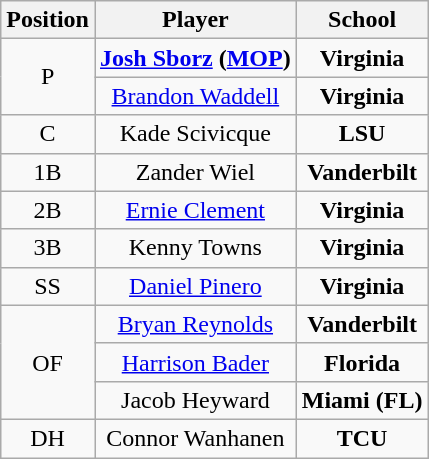<table class="wikitable" style=text-align:center>
<tr>
<th>Position</th>
<th>Player</th>
<th>School</th>
</tr>
<tr>
<td rowspan=2>P</td>
<td><strong><a href='#'>Josh Sborz</a> (<a href='#'>MOP</a>)</strong></td>
<td style=><strong>Virginia</strong></td>
</tr>
<tr>
<td><a href='#'>Brandon Waddell</a></td>
<td style=><strong>Virginia</strong></td>
</tr>
<tr>
<td>C</td>
<td>Kade Scivicque</td>
<td style=><strong>LSU</strong></td>
</tr>
<tr>
<td>1B</td>
<td>Zander Wiel</td>
<td style=><strong>Vanderbilt</strong></td>
</tr>
<tr>
<td>2B</td>
<td><a href='#'>Ernie Clement</a></td>
<td style=><strong>Virginia</strong></td>
</tr>
<tr>
<td>3B</td>
<td>Kenny Towns</td>
<td style=><strong>Virginia</strong></td>
</tr>
<tr>
<td>SS</td>
<td><a href='#'>Daniel Pinero</a></td>
<td style=><strong>Virginia</strong></td>
</tr>
<tr>
<td rowspan=3>OF</td>
<td><a href='#'>Bryan Reynolds</a></td>
<td style=><strong>Vanderbilt</strong></td>
</tr>
<tr>
<td><a href='#'>Harrison Bader</a></td>
<td style=><strong>Florida</strong></td>
</tr>
<tr>
<td>Jacob Heyward</td>
<td style=><strong>Miami (FL)</strong></td>
</tr>
<tr>
<td>DH</td>
<td>Connor Wanhanen</td>
<td style=><strong>TCU</strong></td>
</tr>
</table>
